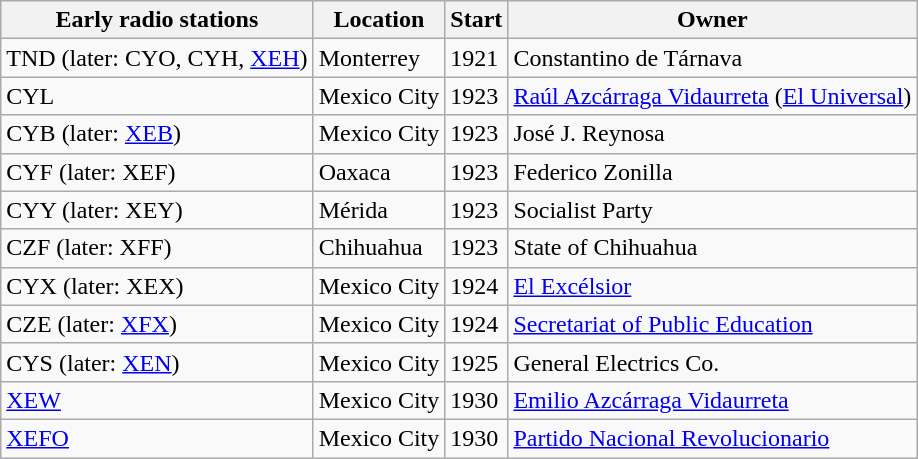<table class="wikitable sortable">
<tr>
<th>Early radio stations</th>
<th>Location</th>
<th>Start</th>
<th>Owner</th>
</tr>
<tr>
<td>TND (later: CYO, CYH, <a href='#'>XEH</a>)</td>
<td>Monterrey</td>
<td>1921</td>
<td>Constantino de Tárnava</td>
</tr>
<tr>
<td>CYL</td>
<td>Mexico City</td>
<td>1923</td>
<td><a href='#'>Raúl Azcárraga Vidaurreta</a> (<a href='#'>El Universal</a>)</td>
</tr>
<tr>
<td>CYB (later: <a href='#'>XEB</a>)</td>
<td>Mexico City</td>
<td>1923</td>
<td>José J. Reynosa</td>
</tr>
<tr>
<td>CYF (later: XEF)</td>
<td>Oaxaca</td>
<td>1923</td>
<td>Federico Zonilla</td>
</tr>
<tr>
<td>CYY (later: XEY)</td>
<td>Mérida</td>
<td>1923</td>
<td>Socialist Party</td>
</tr>
<tr>
<td>CZF (later: XFF)</td>
<td>Chihuahua</td>
<td>1923</td>
<td>State of Chihuahua</td>
</tr>
<tr>
<td>CYX (later: XEX)</td>
<td>Mexico City</td>
<td>1924</td>
<td><a href='#'>El Excélsior</a></td>
</tr>
<tr>
<td>CZE (later: <a href='#'>XFX</a>)</td>
<td>Mexico City</td>
<td>1924</td>
<td><a href='#'>Secretariat of Public Education</a></td>
</tr>
<tr>
<td>CYS (later: <a href='#'>XEN</a>)</td>
<td>Mexico City</td>
<td>1925</td>
<td>General Electrics Co.</td>
</tr>
<tr>
<td><a href='#'>XEW</a></td>
<td>Mexico City</td>
<td>1930</td>
<td><a href='#'>Emilio Azcárraga Vidaurreta</a></td>
</tr>
<tr>
<td><a href='#'>XEFO</a></td>
<td>Mexico City</td>
<td>1930</td>
<td><a href='#'>Partido Nacional Revolucionario</a></td>
</tr>
</table>
